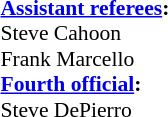<table style="width:100%;font-size:90%">
<tr>
<td><br><strong><a href='#'>Assistant referees</a>:</strong>
<br>Steve Cahoon
<br> Frank Marcello
<br><strong><a href='#'>Fourth official</a>:</strong>
<br>Steve DePierro</td>
<td style="width:60%; vertical-align:top"></td>
</tr>
</table>
